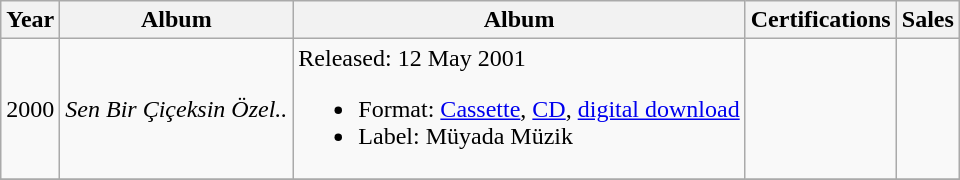<table class="wikitable">
<tr>
<th>Year</th>
<th>Album</th>
<th>Album</th>
<th>Certifications</th>
<th>Sales</th>
</tr>
<tr>
<td>2000</td>
<td><em>Sen Bir Çiçeksin Özel..</em></td>
<td>Released: 12 May 2001<br><ul><li>Format: <a href='#'>Cassette</a>, <a href='#'>CD</a>, <a href='#'>digital download</a></li><li>Label: Müyada Müzik</li></ul></td>
<td></td>
<td></td>
</tr>
<tr>
</tr>
</table>
